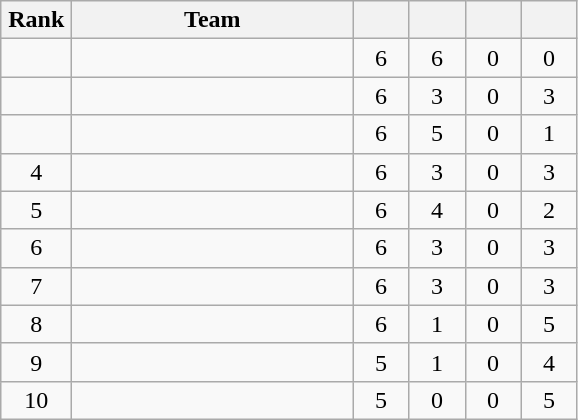<table class="wikitable" style="text-align: center;">
<tr>
<th width=40>Rank</th>
<th width=180>Team</th>
<th width=30></th>
<th width=30></th>
<th width=30></th>
<th width=30></th>
</tr>
<tr>
<td></td>
<td align=left></td>
<td>6</td>
<td>6</td>
<td>0</td>
<td>0</td>
</tr>
<tr>
<td></td>
<td align=left></td>
<td>6</td>
<td>3</td>
<td>0</td>
<td>3</td>
</tr>
<tr>
<td></td>
<td align=left></td>
<td>6</td>
<td>5</td>
<td>0</td>
<td>1</td>
</tr>
<tr>
<td>4</td>
<td align=left></td>
<td>6</td>
<td>3</td>
<td>0</td>
<td>3</td>
</tr>
<tr>
<td>5</td>
<td align=left></td>
<td>6</td>
<td>4</td>
<td>0</td>
<td>2</td>
</tr>
<tr>
<td>6</td>
<td align=left></td>
<td>6</td>
<td>3</td>
<td>0</td>
<td>3</td>
</tr>
<tr>
<td>7</td>
<td align=left></td>
<td>6</td>
<td>3</td>
<td>0</td>
<td>3</td>
</tr>
<tr>
<td>8</td>
<td align=left></td>
<td>6</td>
<td>1</td>
<td>0</td>
<td>5</td>
</tr>
<tr>
<td>9</td>
<td align=left></td>
<td>5</td>
<td>1</td>
<td>0</td>
<td>4</td>
</tr>
<tr>
<td>10</td>
<td align=left></td>
<td>5</td>
<td>0</td>
<td>0</td>
<td>5</td>
</tr>
</table>
